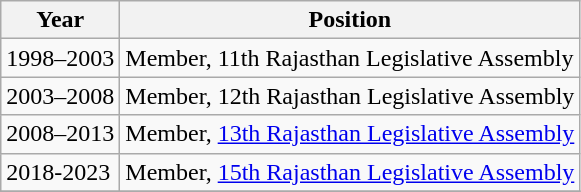<table 2018-2023 Member,15th class="wikitable">
<tr>
<th>Year</th>
<th>Position</th>
</tr>
<tr>
<td>1998–2003</td>
<td>Member, 11th Rajasthan Legislative Assembly</td>
</tr>
<tr>
<td>2003–2008</td>
<td>Member, 12th Rajasthan Legislative Assembly</td>
</tr>
<tr>
<td>2008–2013</td>
<td>Member, <a href='#'>13th Rajasthan Legislative Assembly</a></td>
</tr>
<tr>
<td>2018-2023</td>
<td>Member, <a href='#'>15th Rajasthan Legislative Assembly</a></td>
</tr>
<tr>
</tr>
</table>
